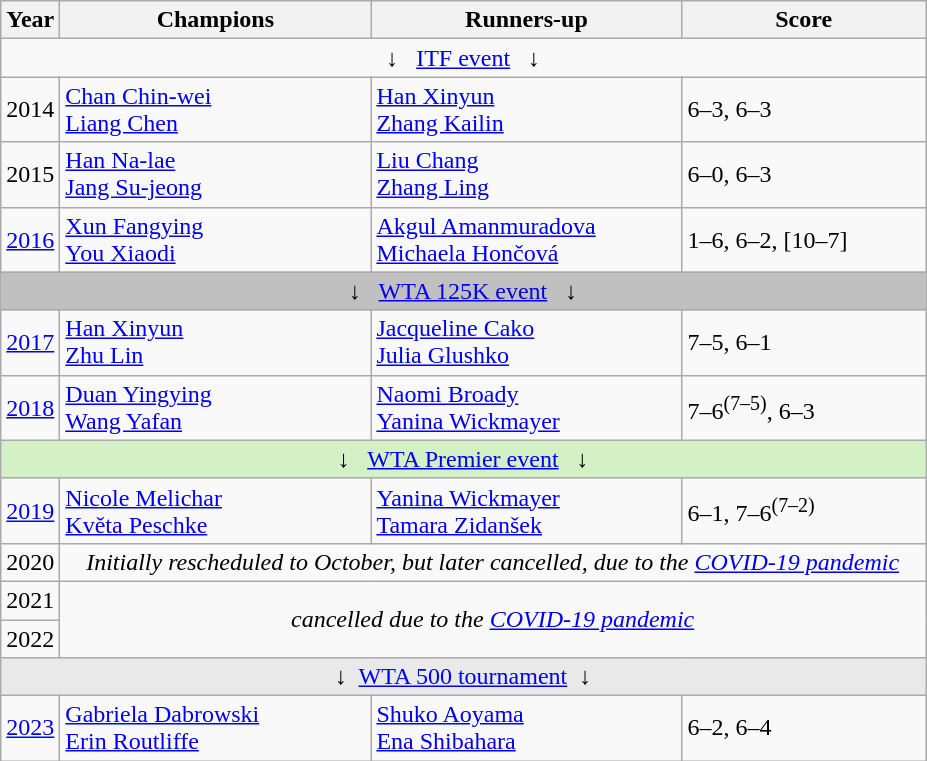<table class="wikitable">
<tr>
<th>Year</th>
<th width="200">Champions</th>
<th width="200">Runners-up</th>
<th width="155">Score</th>
</tr>
<tr>
<td colspan="4" align="center">↓   <a href='#'>ITF event</a>   ↓</td>
</tr>
<tr>
<td>2014</td>
<td> <a href='#'>Chan Chin-wei</a> <br>  <a href='#'>Liang Chen</a></td>
<td> <a href='#'>Han Xinyun</a> <br>  <a href='#'>Zhang Kailin</a></td>
<td>6–3, 6–3</td>
</tr>
<tr>
<td>2015</td>
<td> <a href='#'>Han Na-lae</a> <br>  <a href='#'>Jang Su-jeong</a></td>
<td> <a href='#'>Liu Chang</a> <br>  <a href='#'>Zhang Ling</a></td>
<td>6–0, 6–3</td>
</tr>
<tr>
<td><a href='#'>2016</a></td>
<td> <a href='#'>Xun Fangying</a> <br>  <a href='#'>You Xiaodi</a></td>
<td> <a href='#'>Akgul Amanmuradova</a> <br>  <a href='#'>Michaela Hončová</a></td>
<td>1–6, 6–2, [10–7]</td>
</tr>
<tr>
<td colspan="4" align="center" bgcolor=silver>↓   <a href='#'>WTA 125K event</a>   ↓</td>
</tr>
<tr>
<td><a href='#'>2017</a></td>
<td> <a href='#'>Han Xinyun</a><br> <a href='#'>Zhu Lin</a></td>
<td> <a href='#'>Jacqueline Cako</a><br> <a href='#'>Julia Glushko</a></td>
<td>7–5, 6–1</td>
</tr>
<tr>
<td><a href='#'>2018</a></td>
<td> <a href='#'>Duan Yingying</a><br> <a href='#'>Wang Yafan</a></td>
<td> <a href='#'>Naomi Broady</a><br> <a href='#'>Yanina Wickmayer</a></td>
<td>7–6<sup>(7–5)</sup>, 6–3</td>
</tr>
<tr>
<td colspan="4" align="center" bgcolor=#d4f1c5>↓   <a href='#'>WTA Premier event</a>   ↓</td>
</tr>
<tr>
<td><a href='#'>2019</a></td>
<td> <a href='#'>Nicole Melichar</a><br> <a href='#'>Květa Peschke</a></td>
<td> <a href='#'>Yanina Wickmayer</a><br> <a href='#'>Tamara Zidanšek</a></td>
<td>6–1, 7–6<sup>(7–2)</sup></td>
</tr>
<tr>
<td>2020</td>
<td colspan="3" align=center><em>Initially rescheduled to October, but later cancelled, due to the <a href='#'>COVID-19 pandemic</a></em></td>
</tr>
<tr>
<td>2021</td>
<td colspan="3" rowspan="2" align=center><em>cancelled due to the <a href='#'>COVID-19 pandemic</a></em></td>
</tr>
<tr>
<td>2022</td>
</tr>
<tr>
<td colspan="4" align="center" bgcolor=#e9e9e9>↓  <a href='#'>WTA 500 tournament</a>  ↓</td>
</tr>
<tr>
<td><a href='#'>2023</a></td>
<td> <a href='#'>Gabriela Dabrowski</a><br> <a href='#'>Erin Routliffe</a></td>
<td> <a href='#'>Shuko Aoyama</a><br> <a href='#'>Ena Shibahara</a></td>
<td>6–2, 6–4</td>
</tr>
</table>
